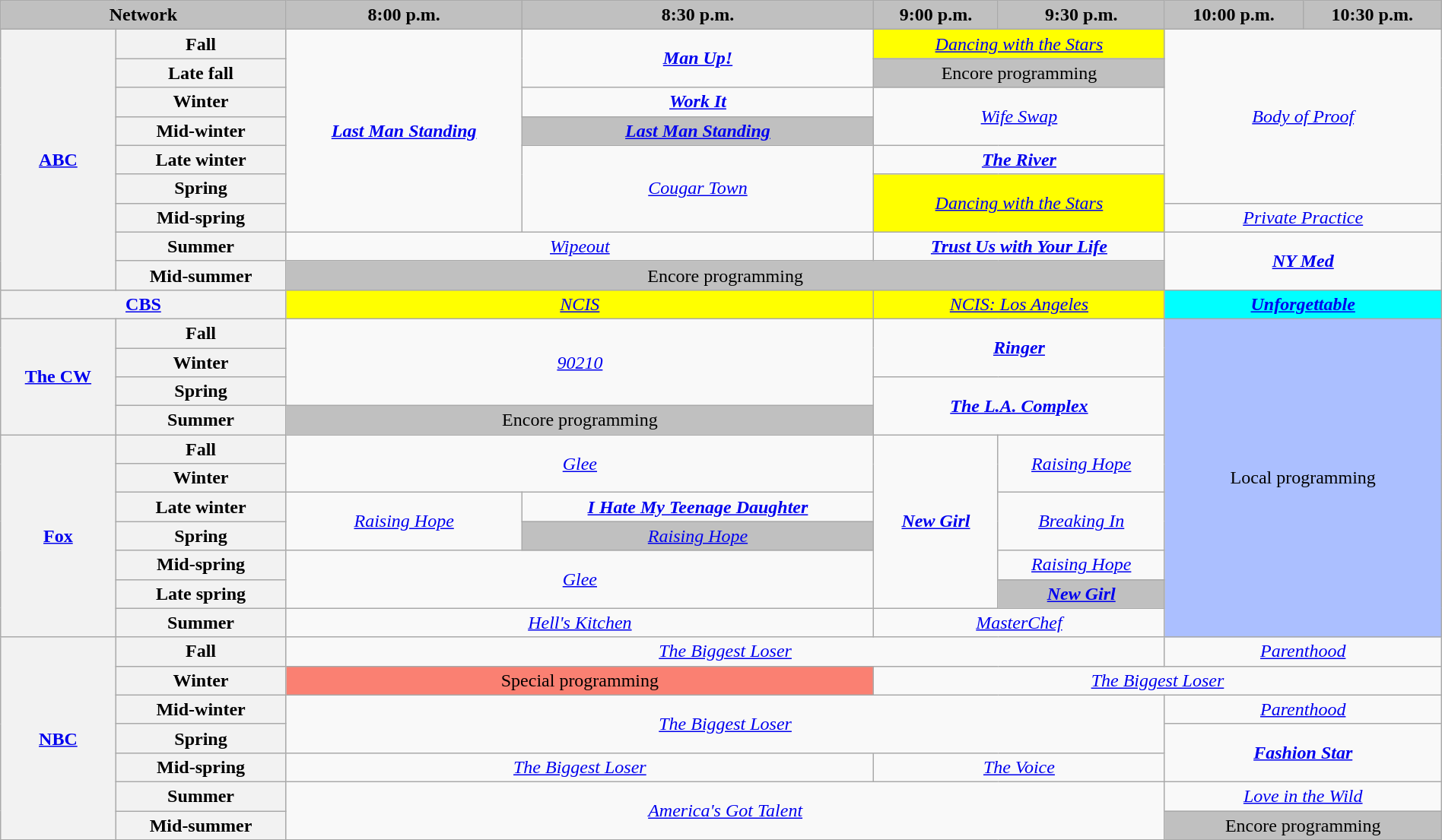<table class="wikitable" style="width:100%;margin-right:0;text-align:center">
<tr>
<th colspan="2" style="background-color:#C0C0C0;text-align:center">Network</th>
<th style="background-color:#C0C0C0;text-align:center">8:00 p.m.</th>
<th style="background-color:#C0C0C0;text-align:center">8:30 p.m.</th>
<th style="background-color:#C0C0C0;text-align:center">9:00 p.m.</th>
<th style="background-color:#C0C0C0;text-align:center">9:30 p.m.</th>
<th style="background-color:#C0C0C0;text-align:center">10:00 p.m.</th>
<th style="background-color:#C0C0C0;text-align:center">10:30 p.m.</th>
</tr>
<tr>
<th rowspan="9"><a href='#'>ABC</a></th>
<th>Fall</th>
<td rowspan="7"><strong><em><a href='#'>Last Man Standing</a></em></strong></td>
<td rowspan="2"><strong><em><a href='#'>Man Up!</a></em></strong></td>
<td style="background:yellow;" colspan="2"><em><a href='#'>Dancing with the Stars</a></em> </td>
<td rowspan="6" colspan="2"><em><a href='#'>Body of Proof</a></em></td>
</tr>
<tr>
<th>Late fall</th>
<td style="background:#C0C0C0;" colspan="2">Encore programming</td>
</tr>
<tr>
<th>Winter</th>
<td><strong><em><a href='#'>Work It</a></em></strong></td>
<td rowspan="2" colspan="2"><em><a href='#'>Wife Swap</a></em></td>
</tr>
<tr>
<th>Mid-winter</th>
<td style="background:#C0C0C0;"><strong><em><a href='#'>Last Man Standing</a></em></strong> </td>
</tr>
<tr>
<th>Late winter</th>
<td rowspan="3"><em><a href='#'>Cougar Town</a></em></td>
<td colspan="2"><strong><em><a href='#'>The River</a></em></strong></td>
</tr>
<tr>
<th>Spring</th>
<td style="background:yellow;" rowspan="2" colspan="2"><em><a href='#'>Dancing with the Stars</a></em> </td>
</tr>
<tr>
<th>Mid-spring</th>
<td colspan="2"><em><a href='#'>Private Practice</a></em></td>
</tr>
<tr>
<th>Summer</th>
<td colspan="2"><em><a href='#'>Wipeout</a></em></td>
<td colspan="2"><strong><em><a href='#'>Trust Us with Your Life</a></em></strong></td>
<td colspan="2" rowspan="2"><strong><em><a href='#'>NY Med</a></em></strong></td>
</tr>
<tr>
<th>Mid-summer</th>
<td style="background:#C0C0C0;" colspan="4">Encore programming</td>
</tr>
<tr>
<th colspan="2"><a href='#'>CBS</a></th>
<td style="background:yellow;" colspan="2"><em><a href='#'>NCIS</a></em> </td>
<td style="background:yellow;" colspan="2"><em><a href='#'>NCIS: Los Angeles</a></em> </td>
<td style="background:cyan;" colspan="2"><strong><em><a href='#'>Unforgettable</a></em></strong> </td>
</tr>
<tr>
<th rowspan="4"><a href='#'>The CW</a></th>
<th>Fall</th>
<td rowspan="3" colspan="2"><em><a href='#'>90210</a></em></td>
<td rowspan="2" colspan="2"><strong><em><a href='#'>Ringer</a></em></strong></td>
<td style="background:#abbfff;" colspan="2" rowspan="11">Local programming</td>
</tr>
<tr>
<th>Winter</th>
</tr>
<tr>
<th>Spring</th>
<td colspan="2" rowspan="2"><strong><em><a href='#'>The L.A. Complex</a></em></strong></td>
</tr>
<tr>
<th>Summer</th>
<td style="background:#C0C0C0;" colspan="2">Encore programming</td>
</tr>
<tr>
<th rowspan="7"><a href='#'>Fox</a></th>
<th>Fall</th>
<td rowspan="2" colspan="2"><em><a href='#'>Glee</a></em></td>
<td rowspan="6"><strong><em><a href='#'>New Girl</a></em></strong></td>
<td rowspan="2"><em><a href='#'>Raising Hope</a></em></td>
</tr>
<tr>
<th>Winter</th>
</tr>
<tr>
<th>Late winter</th>
<td rowspan="2"><em><a href='#'>Raising Hope</a></em></td>
<td><strong><em><a href='#'>I Hate My Teenage Daughter</a></em></strong></td>
<td rowspan="2"><em><a href='#'>Breaking In</a></em></td>
</tr>
<tr>
<th>Spring</th>
<td style="background:#C0C0C0;"><em><a href='#'>Raising Hope</a></em> </td>
</tr>
<tr>
<th>Mid-spring</th>
<td rowspan="2" colspan="2"><em><a href='#'>Glee</a></em></td>
<td><em><a href='#'>Raising Hope</a></em></td>
</tr>
<tr>
<th>Late spring</th>
<td style="background:#C0C0C0;"><strong><em><a href='#'>New Girl</a></em></strong> </td>
</tr>
<tr>
<th>Summer</th>
<td colspan="2"><em><a href='#'>Hell's Kitchen</a></em></td>
<td colspan="2"><em><a href='#'>MasterChef</a></em></td>
</tr>
<tr>
<th rowspan="7"><a href='#'>NBC</a></th>
<th>Fall</th>
<td colspan="4"><em><a href='#'>The Biggest Loser</a></em></td>
<td colspan="2"><em><a href='#'>Parenthood</a></em></td>
</tr>
<tr>
<th>Winter</th>
<td style="background:#FA8072;" colspan="2">Special programming</td>
<td colspan="4"><em><a href='#'>The Biggest Loser</a></em></td>
</tr>
<tr>
<th>Mid-winter</th>
<td rowspan="2" colspan="4"><em><a href='#'>The Biggest Loser</a></em></td>
<td colspan="2"><em><a href='#'>Parenthood</a></em></td>
</tr>
<tr>
<th>Spring</th>
<td rowspan="2" colspan="2"><strong><em><a href='#'>Fashion Star</a></em></strong></td>
</tr>
<tr>
<th>Mid-spring</th>
<td colspan="2"><em><a href='#'>The Biggest Loser</a></em></td>
<td colspan="2"><em><a href='#'>The Voice</a></em></td>
</tr>
<tr>
<th>Summer</th>
<td colspan="4" rowspan="2"><em><a href='#'>America's Got Talent</a></em></td>
<td colspan="2"><em><a href='#'>Love in the Wild</a></em></td>
</tr>
<tr>
<th>Mid-summer</th>
<td style="background:#C0C0C0;" colspan="2">Encore programming</td>
</tr>
</table>
